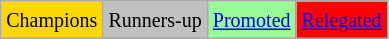<table class="wikitable">
<tr>
<td bgcolor="Gold"><small>Champions</small></td>
<td bgcolor="Silver"><small>Runners-up</small></td>
<td bgcolor=PaleGreen><small><a href='#'>Promoted</a></small></td>
<td bgcolor=Red><small><a href='#'>Relegated</a></small></td>
</tr>
</table>
